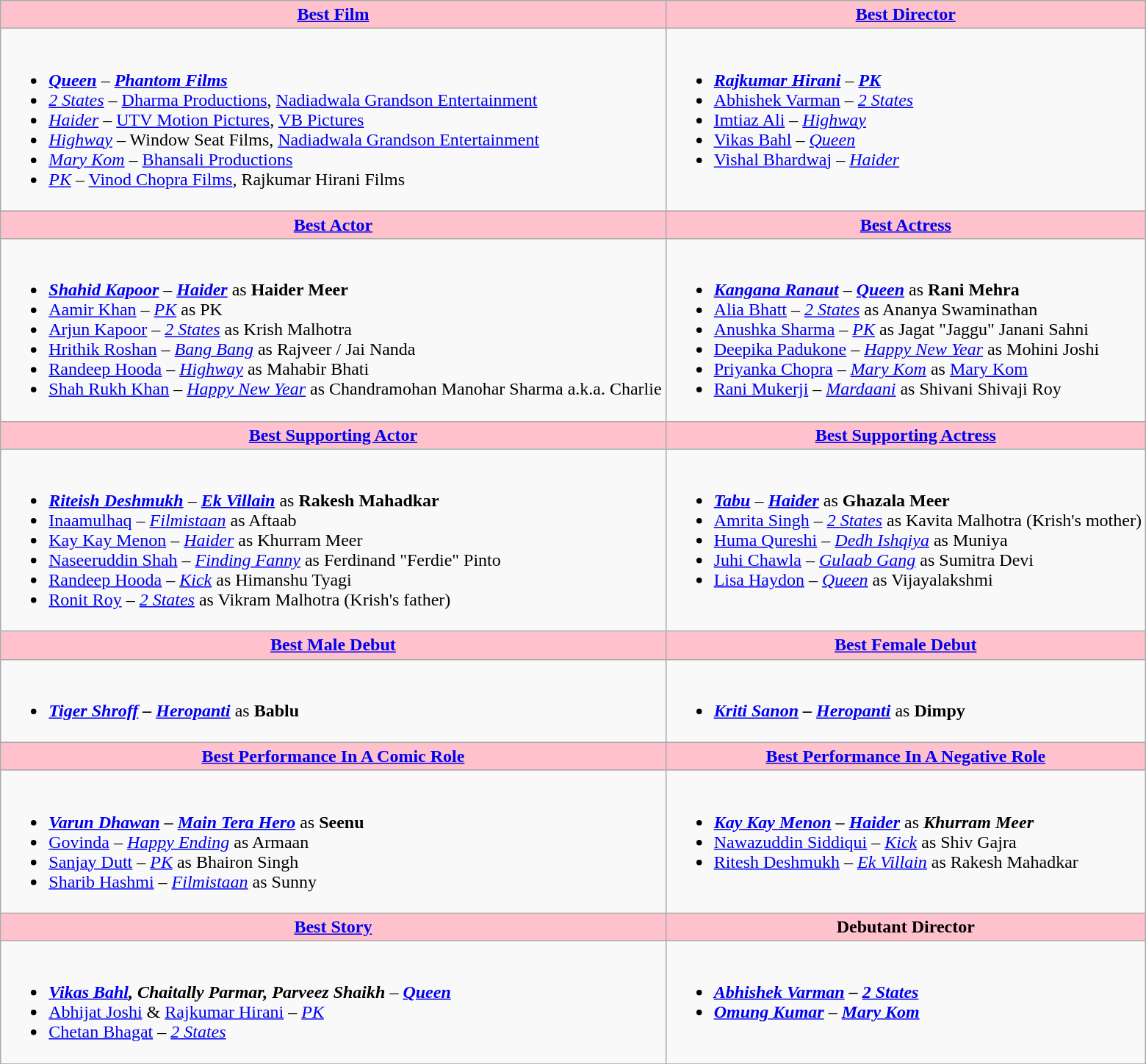<table class=wikitable style="width="150%">
<tr>
<th style="background:#FFC1CC;" ! style="width="50%"><a href='#'>Best Film</a></th>
<th style="background:#FFC1CC;" ! style="width="50%"><a href='#'>Best Director</a></th>
</tr>
<tr>
<td valign="top"><br><ul><li><strong><em><a href='#'>Queen</a></em></strong> – <strong><em><a href='#'>Phantom Films</a></em></strong></li><li><em><a href='#'>2 States</a></em> – <a href='#'>Dharma Productions</a>, <a href='#'>Nadiadwala Grandson Entertainment</a></li><li><em><a href='#'>Haider</a></em> – <a href='#'>UTV Motion Pictures</a>, <a href='#'>VB Pictures</a></li><li><em><a href='#'>Highway</a></em> – Window Seat Films, <a href='#'>Nadiadwala Grandson Entertainment</a></li><li><em><a href='#'>Mary Kom</a></em> – <a href='#'>Bhansali Productions</a></li><li><em><a href='#'>PK</a></em> – <a href='#'>Vinod Chopra Films</a>, Rajkumar Hirani Films</li></ul></td>
<td valign="top"><br><ul><li><strong><em><a href='#'>Rajkumar Hirani</a></em></strong> – <strong><em><a href='#'>PK</a></em></strong></li><li><a href='#'>Abhishek Varman</a> – <em><a href='#'>2 States</a></em></li><li><a href='#'>Imtiaz Ali</a> – <em><a href='#'>Highway</a></em></li><li><a href='#'>Vikas Bahl</a> – <em><a href='#'>Queen</a></em></li><li><a href='#'>Vishal Bhardwaj</a> – <em><a href='#'>Haider</a></em></li></ul></td>
</tr>
<tr>
<th style="background:#FFC1CC;" ! style="width="50%"><a href='#'>Best Actor</a></th>
<th style="background:#FFC1CC;" ! style="width="50%"><a href='#'>Best Actress</a></th>
</tr>
<tr>
<td valign="top"><br><ul><li><strong><em><a href='#'>Shahid Kapoor</a></em></strong> – <strong><em><a href='#'>Haider</a></em></strong> as <strong>Haider Meer</strong></li><li><a href='#'>Aamir Khan</a> – <em><a href='#'>PK</a></em> as PK</li><li><a href='#'>Arjun Kapoor</a> – <em><a href='#'>2 States</a></em> as Krish Malhotra</li><li><a href='#'>Hrithik Roshan</a> – <em><a href='#'>Bang Bang</a></em> as Rajveer / Jai Nanda</li><li><a href='#'>Randeep Hooda</a> – <em><a href='#'>Highway</a></em> as Mahabir Bhati</li><li><a href='#'>Shah Rukh Khan</a> – <em><a href='#'>Happy New Year</a></em> as Chandramohan Manohar Sharma a.k.a. Charlie</li></ul></td>
<td valign="top"><br><ul><li><strong><em><a href='#'>Kangana Ranaut</a></em></strong> – <strong><em><a href='#'>Queen</a></em></strong> as <strong>Rani Mehra</strong></li><li><a href='#'>Alia Bhatt</a> – <em><a href='#'>2 States</a></em> as Ananya Swaminathan</li><li><a href='#'>Anushka Sharma</a> – <em><a href='#'>PK</a></em> as Jagat "Jaggu" Janani Sahni</li><li><a href='#'>Deepika Padukone</a> – <em><a href='#'>Happy New Year</a></em> as Mohini Joshi</li><li><a href='#'>Priyanka Chopra</a> – <em><a href='#'>Mary Kom</a></em> as <a href='#'>Mary Kom</a></li><li><a href='#'>Rani Mukerji</a> – <em><a href='#'>Mardaani</a></em> as Shivani Shivaji Roy</li></ul></td>
</tr>
<tr>
<th style="background:#FFC1CC;" ! style="width="50%"><a href='#'>Best Supporting Actor</a></th>
<th style="background:#FFC1CC;" ! style="width="50%"><a href='#'>Best Supporting Actress</a></th>
</tr>
<tr>
<td valign="top"><br><ul><li><strong><em><a href='#'>Riteish Deshmukh</a></em></strong> – <strong><em><a href='#'>Ek Villain</a></em></strong> as <strong>Rakesh Mahadkar</strong></li><li><a href='#'>Inaamulhaq</a> – <em><a href='#'>Filmistaan</a></em> as Aftaab</li><li><a href='#'>Kay Kay Menon</a> – <em><a href='#'>Haider</a></em> as Khurram Meer</li><li><a href='#'>Naseeruddin Shah</a> – <em><a href='#'>Finding Fanny</a></em> as Ferdinand "Ferdie" Pinto</li><li><a href='#'>Randeep Hooda</a> – <em><a href='#'>Kick</a></em> as Himanshu Tyagi</li><li><a href='#'>Ronit Roy</a> – <em><a href='#'>2 States</a></em> as Vikram Malhotra (Krish's father)</li></ul></td>
<td valign="top"><br><ul><li><strong><em><a href='#'>Tabu</a></em></strong> – <strong><em><a href='#'>Haider</a></em></strong> as <strong>Ghazala Meer</strong></li><li><a href='#'>Amrita Singh</a> – <em><a href='#'>2 States</a></em> as Kavita Malhotra (Krish's mother)</li><li><a href='#'>Huma Qureshi</a> – <em><a href='#'>Dedh Ishqiya</a></em> as Muniya</li><li><a href='#'>Juhi Chawla</a> – <em><a href='#'>Gulaab Gang</a></em> as Sumitra Devi</li><li><a href='#'>Lisa Haydon</a> – <em><a href='#'>Queen</a></em> as Vijayalakshmi</li></ul></td>
</tr>
<tr>
<th style="background:#FFC1CC;" ! style="width="50%"><a href='#'>Best Male Debut</a></th>
<th style="background:#FFC1CC;" ! style="width="50%"><a href='#'>Best Female Debut</a></th>
</tr>
<tr>
<td valign="top"><br><ul><li><strong><em><a href='#'>Tiger Shroff</a><strong> – </strong><a href='#'>Heropanti</a></em></strong> as <strong>Bablu</strong></li></ul></td>
<td valign="top"><br><ul><li><strong><em><a href='#'>Kriti Sanon</a><strong> – </strong><a href='#'>Heropanti</a></em></strong> as <strong>Dimpy</strong></li></ul></td>
</tr>
<tr>
<th style="background:#FFC1CC;" ! style="width="50%"><a href='#'>Best Performance In A Comic Role</a></th>
<th style="background:#FFC1CC;" ! style="width="50%"><a href='#'>Best Performance In A Negative Role</a></th>
</tr>
<tr>
<td valign="top"><br><ul><li><strong><em><a href='#'>Varun Dhawan</a> – <a href='#'>Main Tera Hero</a></em></strong> as <strong>Seenu</strong></li><li><a href='#'>Govinda</a> – <em><a href='#'>Happy Ending</a></em> as Armaan</li><li><a href='#'>Sanjay Dutt</a> – <em><a href='#'>PK</a></em> as Bhairon Singh</li><li><a href='#'>Sharib Hashmi</a> – <em><a href='#'>Filmistaan</a></em> as Sunny</li></ul></td>
<td valign="top"><br><ul><li><strong><em><a href='#'>Kay Kay Menon</a> – <a href='#'>Haider</a></em></strong> as <strong><em>Khurram Meer</em></strong></li><li><a href='#'>Nawazuddin Siddiqui</a> – <em><a href='#'>Kick</a></em> as Shiv Gajra</li><li><a href='#'>Ritesh Deshmukh</a> – <em><a href='#'>Ek Villain</a></em> as Rakesh Mahadkar</li></ul></td>
</tr>
<tr>
<th style="background:#FFC1CC;" ! style="width="50%"><a href='#'>Best Story</a></th>
<th style="background:#FFC1CC;" ! style="width="50%">Debutant Director</th>
</tr>
<tr>
<td valign="top"><br><ul><li><strong><em><a href='#'>Vikas Bahl</a>, Chaitally Parmar, Parveez Shaikh</em></strong> – <strong><em><a href='#'>Queen</a></em></strong></li><li><a href='#'>Abhijat Joshi</a> & <a href='#'>Rajkumar Hirani</a> – <em><a href='#'>PK</a></em></li><li><a href='#'>Chetan Bhagat</a> – <em><a href='#'>2 States</a></em></li></ul></td>
<td valign="top"><br><ul><li><strong><em><a href='#'>Abhishek Varman</a> – <a href='#'>2 States</a></em></strong></li><li><strong><em><a href='#'>Omung Kumar</a></em></strong> – <strong><em><a href='#'>Mary Kom</a></em></strong></li></ul></td>
</tr>
<tr Jasvir sohi From bhojowali nominate as Debut Bollywood actor>
</tr>
</table>
